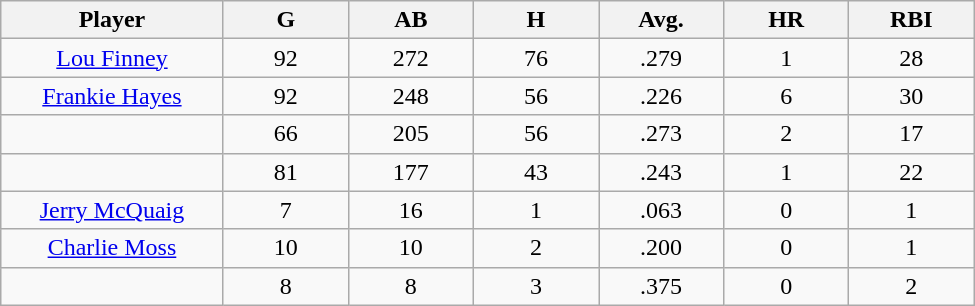<table class="wikitable sortable">
<tr>
<th bgcolor="#DDDDFF" width="16%">Player</th>
<th bgcolor="#DDDDFF" width="9%">G</th>
<th bgcolor="#DDDDFF" width="9%">AB</th>
<th bgcolor="#DDDDFF" width="9%">H</th>
<th bgcolor="#DDDDFF" width="9%">Avg.</th>
<th bgcolor="#DDDDFF" width="9%">HR</th>
<th bgcolor="#DDDDFF" width="9%">RBI</th>
</tr>
<tr align="center">
<td><a href='#'>Lou Finney</a></td>
<td>92</td>
<td>272</td>
<td>76</td>
<td>.279</td>
<td>1</td>
<td>28</td>
</tr>
<tr align="center">
<td><a href='#'>Frankie Hayes</a></td>
<td>92</td>
<td>248</td>
<td>56</td>
<td>.226</td>
<td>6</td>
<td>30</td>
</tr>
<tr align="center">
<td></td>
<td>66</td>
<td>205</td>
<td>56</td>
<td>.273</td>
<td>2</td>
<td>17</td>
</tr>
<tr align="center">
<td></td>
<td>81</td>
<td>177</td>
<td>43</td>
<td>.243</td>
<td>1</td>
<td>22</td>
</tr>
<tr align="center">
<td><a href='#'>Jerry McQuaig</a></td>
<td>7</td>
<td>16</td>
<td>1</td>
<td>.063</td>
<td>0</td>
<td>1</td>
</tr>
<tr align="center">
<td><a href='#'>Charlie Moss</a></td>
<td>10</td>
<td>10</td>
<td>2</td>
<td>.200</td>
<td>0</td>
<td>1</td>
</tr>
<tr align="center">
<td></td>
<td>8</td>
<td>8</td>
<td>3</td>
<td>.375</td>
<td>0</td>
<td>2</td>
</tr>
</table>
